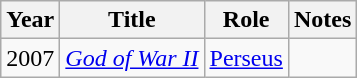<table class="wikitable"  style="text-align:left">
<tr>
<th>Year</th>
<th>Title</th>
<th>Role</th>
<th>Notes</th>
</tr>
<tr>
<td>2007</td>
<td><em><a href='#'>God of War II</a></em></td>
<td><a href='#'>Perseus</a></td>
<td></td>
</tr>
</table>
